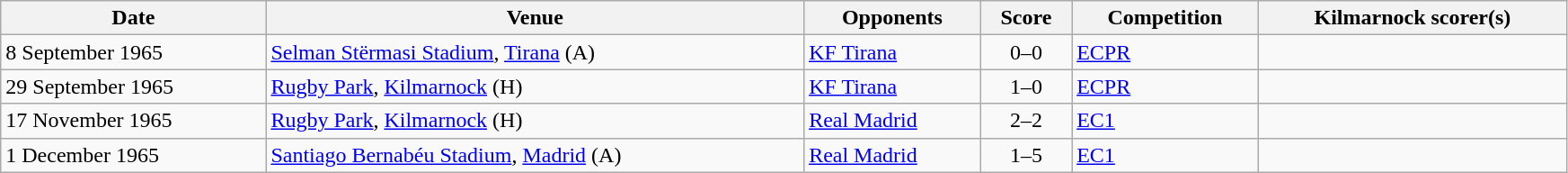<table class="wikitable" width=92%>
<tr>
<th>Date</th>
<th>Venue</th>
<th>Opponents</th>
<th>Score</th>
<th>Competition</th>
<th>Kilmarnock scorer(s)</th>
</tr>
<tr>
<td>8 September 1965</td>
<td><a href='#'>Selman Stërmasi Stadium</a>, <a href='#'>Tirana</a> (A)</td>
<td> <a href='#'>KF Tirana</a></td>
<td align=center>0–0</td>
<td><a href='#'>ECPR</a></td>
<td></td>
</tr>
<tr>
<td>29 September 1965</td>
<td><a href='#'>Rugby Park</a>, <a href='#'>Kilmarnock</a> (H)</td>
<td> <a href='#'>KF Tirana</a></td>
<td align=center>1–0</td>
<td><a href='#'>ECPR</a></td>
<td></td>
</tr>
<tr>
<td>17 November 1965</td>
<td><a href='#'>Rugby Park</a>, <a href='#'>Kilmarnock</a> (H)</td>
<td> <a href='#'>Real Madrid</a></td>
<td align=center>2–2</td>
<td><a href='#'>EC1</a></td>
<td></td>
</tr>
<tr>
<td>1 December 1965</td>
<td><a href='#'>Santiago Bernabéu Stadium</a>, <a href='#'>Madrid</a> (A)</td>
<td> <a href='#'>Real Madrid</a></td>
<td align=center>1–5</td>
<td><a href='#'>EC1</a></td>
<td></td>
</tr>
</table>
